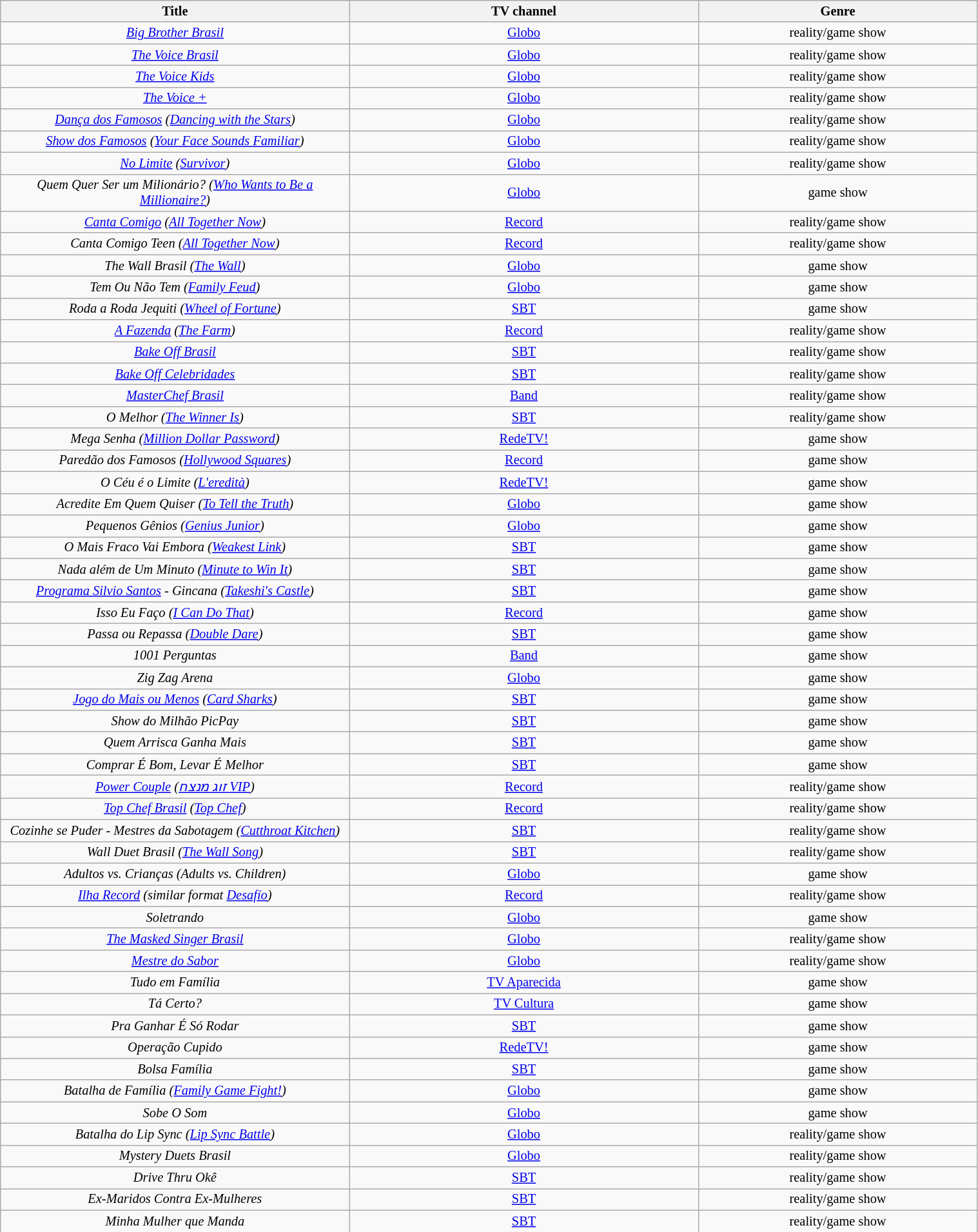<table class="wikitable sortable" style="width:80%; font-size:85%;">
<tr>
<th style="width:25%;">Title</th>
<th style="width:25%;">TV channel</th>
<th style="width:20%;">Genre</th>
</tr>
<tr align=center>
<td><em><a href='#'>Big Brother Brasil</a></em></td>
<td><a href='#'>Globo</a></td>
<td>reality/game show</td>
</tr>
<tr align=center>
<td><em><a href='#'>The Voice Brasil</a></em></td>
<td><a href='#'>Globo</a></td>
<td>reality/game show</td>
</tr>
<tr align=center>
<td><em><a href='#'>The Voice Kids</a></em></td>
<td><a href='#'>Globo</a></td>
<td>reality/game show</td>
</tr>
<tr align=center>
<td><em><a href='#'>The Voice +</a></em></td>
<td><a href='#'>Globo</a></td>
<td>reality/game show</td>
</tr>
<tr align=center>
<td><em><a href='#'>Dança dos Famosos</a> (<a href='#'>Dancing with the Stars</a>)</em></td>
<td><a href='#'>Globo</a></td>
<td>reality/game show</td>
</tr>
<tr align=center>
<td><em><a href='#'>Show dos Famosos</a> (<a href='#'>Your Face Sounds Familiar</a>)</em></td>
<td><a href='#'>Globo</a></td>
<td>reality/game show</td>
</tr>
<tr align=center>
<td><em><a href='#'>No Limite</a> (<a href='#'>Survivor</a>)</em></td>
<td><a href='#'>Globo</a></td>
<td>reality/game show</td>
</tr>
<tr align=center>
<td><em>Quem Quer Ser um Milionário? (<a href='#'>Who Wants to Be a Millionaire?</a>)</em></td>
<td><a href='#'>Globo</a></td>
<td>game show</td>
</tr>
<tr align=center>
<td><em><a href='#'>Canta Comigo</a> (<a href='#'>All Together Now</a>)</em></td>
<td><a href='#'>Record</a></td>
<td>reality/game show</td>
</tr>
<tr align=center>
<td><em>Canta Comigo Teen (<a href='#'>All Together Now</a>)</em></td>
<td><a href='#'>Record</a></td>
<td>reality/game show</td>
</tr>
<tr align=center>
<td><em>The Wall Brasil (<a href='#'>The Wall</a>)</em></td>
<td><a href='#'>Globo</a></td>
<td>game show</td>
</tr>
<tr align=center>
<td><em>Tem Ou Não Tem (<a href='#'>Family Feud</a>)</em></td>
<td><a href='#'>Globo</a></td>
<td>game show</td>
</tr>
<tr align=center>
<td><em>Roda a Roda Jequiti (<a href='#'>Wheel of Fortune</a>)</em></td>
<td><a href='#'>SBT</a></td>
<td>game show</td>
</tr>
<tr align=center>
<td><em><a href='#'>A Fazenda</a> (<a href='#'>The Farm</a>)</em></td>
<td><a href='#'>Record</a></td>
<td>reality/game show</td>
</tr>
<tr align=center>
<td><em><a href='#'>Bake Off Brasil</a></em></td>
<td><a href='#'>SBT</a></td>
<td>reality/game show</td>
</tr>
<tr align=center>
<td><em><a href='#'>Bake Off Celebridades</a></em></td>
<td><a href='#'>SBT</a></td>
<td>reality/game show</td>
</tr>
<tr align=center>
<td><em><a href='#'>MasterChef Brasil</a></em></td>
<td><a href='#'>Band</a></td>
<td>reality/game show</td>
</tr>
<tr align=center>
<td><em>O Melhor (<a href='#'>The Winner Is</a>)</em></td>
<td><a href='#'>SBT</a></td>
<td>reality/game show</td>
</tr>
<tr align=center>
<td><em>Mega Senha (<a href='#'>Million Dollar Password</a>)</em></td>
<td><a href='#'>RedeTV!</a></td>
<td>game show</td>
</tr>
<tr align=center>
<td><em>Paredão dos Famosos (<a href='#'>Hollywood Squares</a>)</em></td>
<td><a href='#'>Record</a></td>
<td>game show</td>
</tr>
<tr align=center>
<td><em>O Céu é o Limite (<a href='#'>L'eredità</a>)</em></td>
<td><a href='#'>RedeTV!</a></td>
<td>game show</td>
</tr>
<tr align=center>
<td><em>Acredite Em Quem Quiser (<a href='#'>To Tell the Truth</a>)</em></td>
<td><a href='#'>Globo</a></td>
<td>game show</td>
</tr>
<tr align=center>
<td><em>Pequenos Gênios (<a href='#'>Genius Junior</a>)</em></td>
<td><a href='#'>Globo</a></td>
<td>game show</td>
</tr>
<tr align=center>
<td><em>O Mais Fraco Vai Embora (<a href='#'>Weakest Link</a>)</em></td>
<td><a href='#'>SBT</a></td>
<td>game show</td>
</tr>
<tr align=center>
<td><em>Nada além de Um Minuto (<a href='#'>Minute to Win It</a>)</em></td>
<td><a href='#'>SBT</a></td>
<td>game show</td>
</tr>
<tr align=center>
<td><em><a href='#'>Programa Silvio Santos</a> - Gincana (<a href='#'>Takeshi's Castle</a>)</em></td>
<td><a href='#'>SBT</a></td>
<td>game show</td>
</tr>
<tr align=center>
<td><em>Isso Eu Faço (<a href='#'>I Can Do That</a>)</em></td>
<td><a href='#'>Record</a></td>
<td>game show</td>
</tr>
<tr align=center>
<td><em>Passa ou Repassa (<a href='#'>Double Dare</a>)</em></td>
<td><a href='#'>SBT</a></td>
<td>game show</td>
</tr>
<tr align=center>
<td><em>1001 Perguntas</em></td>
<td><a href='#'>Band</a></td>
<td>game show</td>
</tr>
<tr align=center>
<td><em>Zig Zag Arena</em></td>
<td><a href='#'>Globo</a></td>
<td>game show</td>
</tr>
<tr align=center>
<td><em><a href='#'>Jogo do Mais ou Menos</a> (<a href='#'>Card Sharks</a>)</em></td>
<td><a href='#'>SBT</a></td>
<td>game show</td>
</tr>
<tr align=center>
<td><em>Show do Milhão PicPay</em></td>
<td><a href='#'>SBT</a></td>
<td>game show</td>
</tr>
<tr align=center>
<td><em>Quem Arrisca Ganha Mais</em></td>
<td><a href='#'>SBT</a></td>
<td>game show</td>
</tr>
<tr align=center>
<td><em>Comprar É Bom, Levar É Melhor</em></td>
<td><a href='#'>SBT</a></td>
<td>game show</td>
</tr>
<tr align=center>
<td><em><a href='#'>Power Couple</a> (<a href='#'>זוג מנצח VIP</a>)</em></td>
<td><a href='#'>Record</a></td>
<td>reality/game show</td>
</tr>
<tr align=center>
<td><em><a href='#'>Top Chef Brasil</a> (<a href='#'>Top Chef</a>)</em></td>
<td><a href='#'>Record</a></td>
<td>reality/game show</td>
</tr>
<tr align=center>
<td><em>Cozinhe se Puder - Mestres da Sabotagem (<a href='#'>Cutthroat Kitchen</a>)</em></td>
<td><a href='#'>SBT</a></td>
<td>reality/game show</td>
</tr>
<tr align=center>
<td><em>Wall Duet Brasil (<a href='#'>The Wall Song</a>)</em></td>
<td><a href='#'>SBT</a></td>
<td>reality/game show</td>
</tr>
<tr align=center>
<td><em>Adultos vs. Crianças (Adults vs. Children)</em></td>
<td><a href='#'>Globo</a></td>
<td>game show</td>
</tr>
<tr align=center>
<td><em><a href='#'>Ilha Record</a> (similar format <a href='#'>Desafío</a>)</em></td>
<td><a href='#'>Record</a></td>
<td>reality/game show</td>
</tr>
<tr align=center>
<td><em>Soletrando</em></td>
<td><a href='#'>Globo</a></td>
<td>game show</td>
</tr>
<tr align=center>
<td><em><a href='#'>The Masked Singer Brasil</a></em></td>
<td><a href='#'>Globo</a></td>
<td>reality/game show</td>
</tr>
<tr align=center>
<td><em><a href='#'>Mestre do Sabor</a></em></td>
<td><a href='#'>Globo</a></td>
<td>reality/game show</td>
</tr>
<tr align=center>
<td><em>Tudo em Família</em></td>
<td><a href='#'>TV Aparecida</a></td>
<td>game show</td>
</tr>
<tr align=center>
<td><em>Tá Certo?</em></td>
<td><a href='#'>TV Cultura</a></td>
<td>game show</td>
</tr>
<tr align=center>
<td><em>Pra Ganhar É Só Rodar</em></td>
<td><a href='#'>SBT</a></td>
<td>game show</td>
</tr>
<tr align=center>
<td><em>Operação Cupido</em></td>
<td><a href='#'>RedeTV!</a></td>
<td>game show</td>
</tr>
<tr align=center>
<td><em>Bolsa Família</em></td>
<td><a href='#'>SBT</a></td>
<td>game show</td>
</tr>
<tr align=center>
<td><em>Batalha de Família (<a href='#'>Family Game Fight!</a>)</em></td>
<td><a href='#'>Globo</a></td>
<td>game show</td>
</tr>
<tr align=center>
<td><em>Sobe O Som</em></td>
<td><a href='#'>Globo</a></td>
<td>game show</td>
</tr>
<tr align=center>
<td><em>Batalha do Lip Sync (<a href='#'>Lip Sync Battle</a>)</em></td>
<td><a href='#'>Globo</a></td>
<td>reality/game show</td>
</tr>
<tr align=center>
<td><em>Mystery Duets Brasil</em></td>
<td><a href='#'>Globo</a></td>
<td>reality/game show</td>
</tr>
<tr align=center>
<td><em>Drive Thru Okê</em></td>
<td><a href='#'>SBT</a></td>
<td>reality/game show</td>
</tr>
<tr align=center>
<td><em>Ex-Maridos Contra Ex-Mulheres</em></td>
<td><a href='#'>SBT</a></td>
<td>reality/game show</td>
</tr>
<tr align=center>
<td><em>Minha Mulher que Manda</em></td>
<td><a href='#'>SBT</a></td>
<td>reality/game show</td>
</tr>
</table>
